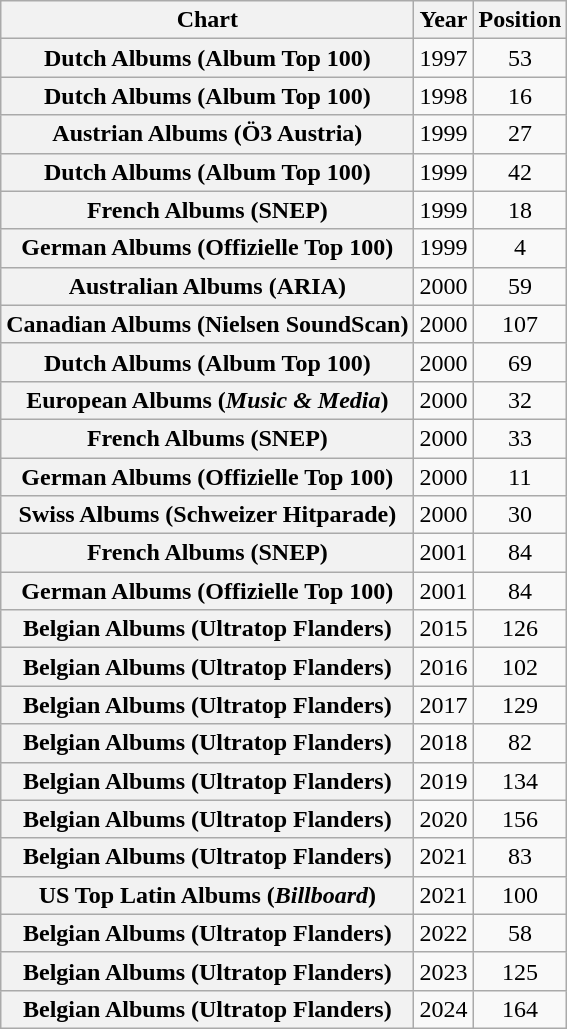<table class="wikitable plainrowheaders" style="text-align:center">
<tr>
<th scope="col">Chart</th>
<th scope="col">Year</th>
<th scope="col">Position</th>
</tr>
<tr>
<th scope="row">Dutch Albums (Album Top 100)</th>
<td>1997</td>
<td>53</td>
</tr>
<tr>
<th scope="row">Dutch Albums (Album Top 100)</th>
<td>1998</td>
<td>16</td>
</tr>
<tr>
<th scope="row">Austrian Albums (Ö3 Austria)</th>
<td>1999</td>
<td>27</td>
</tr>
<tr>
<th scope="row">Dutch Albums (Album Top 100)</th>
<td>1999</td>
<td>42</td>
</tr>
<tr>
<th scope="row">French Albums (SNEP)</th>
<td>1999</td>
<td>18</td>
</tr>
<tr>
<th scope="row">German Albums (Offizielle Top 100)</th>
<td>1999</td>
<td>4</td>
</tr>
<tr>
<th scope="row">Australian Albums (ARIA)</th>
<td>2000</td>
<td>59</td>
</tr>
<tr>
<th scope="row">Canadian Albums (Nielsen SoundScan)</th>
<td>2000</td>
<td>107</td>
</tr>
<tr>
<th scope="row">Dutch Albums (Album Top 100)</th>
<td>2000</td>
<td>69</td>
</tr>
<tr>
<th scope="row">European Albums (<em>Music & Media</em>)</th>
<td>2000</td>
<td>32</td>
</tr>
<tr>
<th scope="row">French Albums (SNEP)</th>
<td>2000</td>
<td>33</td>
</tr>
<tr>
<th scope="row">German Albums (Offizielle Top 100)</th>
<td>2000</td>
<td>11</td>
</tr>
<tr>
<th scope="row">Swiss Albums (Schweizer Hitparade)</th>
<td>2000</td>
<td>30</td>
</tr>
<tr>
<th scope="row">French Albums (SNEP)</th>
<td>2001</td>
<td>84</td>
</tr>
<tr>
<th scope="row">German Albums (Offizielle Top 100)</th>
<td>2001</td>
<td>84</td>
</tr>
<tr>
<th scope="row">Belgian Albums (Ultratop Flanders)</th>
<td>2015</td>
<td>126</td>
</tr>
<tr>
<th scope="row">Belgian Albums (Ultratop Flanders)</th>
<td>2016</td>
<td>102</td>
</tr>
<tr>
<th scope="row">Belgian Albums (Ultratop Flanders)</th>
<td>2017</td>
<td>129</td>
</tr>
<tr>
<th scope="row">Belgian Albums (Ultratop Flanders)</th>
<td>2018</td>
<td>82</td>
</tr>
<tr>
<th scope="row">Belgian Albums (Ultratop Flanders)</th>
<td>2019</td>
<td>134</td>
</tr>
<tr>
<th scope="row">Belgian Albums (Ultratop Flanders)</th>
<td>2020</td>
<td>156</td>
</tr>
<tr>
<th scope="row">Belgian Albums (Ultratop Flanders)</th>
<td>2021</td>
<td>83</td>
</tr>
<tr>
<th scope="row">US Top Latin Albums (<em>Billboard</em>)</th>
<td>2021</td>
<td>100</td>
</tr>
<tr>
<th scope="row">Belgian Albums (Ultratop Flanders)</th>
<td>2022</td>
<td>58</td>
</tr>
<tr>
<th scope="row">Belgian Albums (Ultratop Flanders)</th>
<td>2023</td>
<td>125</td>
</tr>
<tr>
<th scope="row">Belgian Albums (Ultratop Flanders)</th>
<td>2024</td>
<td>164</td>
</tr>
</table>
